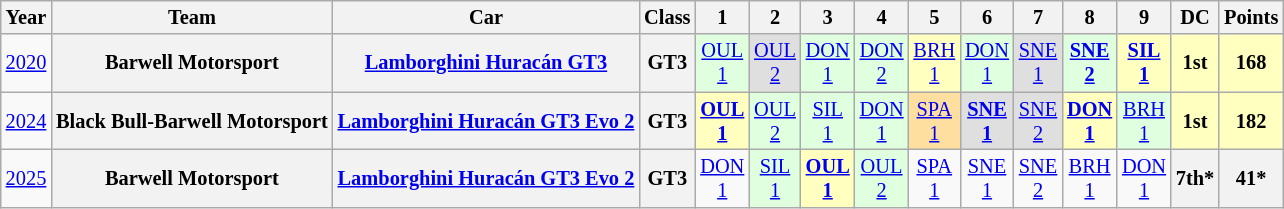<table class="wikitable" style="text-align:center; font-size:85%">
<tr>
<th>Year</th>
<th>Team</th>
<th>Car</th>
<th>Class</th>
<th>1</th>
<th>2</th>
<th>3</th>
<th>4</th>
<th>5</th>
<th>6</th>
<th>7</th>
<th>8</th>
<th>9</th>
<th>DC</th>
<th>Points</th>
</tr>
<tr>
<td><a href='#'>2020</a></td>
<th nowrap>Barwell Motorsport</th>
<th nowrap><a href='#'>Lamborghini Huracán GT3</a></th>
<th>GT3</th>
<td style="background:#DFFFDF;"><a href='#'>OUL<br>1</a><br></td>
<td style="background:#DFDFDF;"><a href='#'>OUL<br>2</a><br></td>
<td style="background:#DFFFDF;"><a href='#'>DON<br>1</a><br></td>
<td style="background:#DFFFDF;"><a href='#'>DON<br>2</a><br></td>
<td style="background:#FFFFBF;"><a href='#'>BRH<br>1</a><br></td>
<td style="background:#DFFFDF;"><a href='#'>DON<br>1</a><br></td>
<td style="background:#DFDFDF;"><a href='#'>SNE<br>1</a><br></td>
<td style="background:#DFFFDF;"><strong><a href='#'>SNE<br>2</a></strong><br></td>
<td style="background:#FFFFBF;"><strong><a href='#'>SIL<br>1</a></strong><br></td>
<th style="background:#FFFFBF;">1st</th>
<th style="background:#FFFFBF;">168</th>
</tr>
<tr>
<td><a href='#'>2024</a></td>
<th nowrap>Black Bull-Barwell Motorsport</th>
<th nowrap><a href='#'>Lamborghini Huracán GT3 Evo 2</a></th>
<th>GT3</th>
<td style="background:#FFFFBF;"><strong><a href='#'>OUL<br>1</a></strong><br></td>
<td style="background:#DFFFDF;"><a href='#'>OUL<br>2</a><br></td>
<td style="background:#DFFFDF;"><a href='#'>SIL<br>1</a><br></td>
<td style="background:#DFFFDF;"><a href='#'>DON<br>1</a><br></td>
<td style="background:#FFDF9F;"><a href='#'>SPA<br>1</a><br></td>
<td style="background:#DFDFDF;"><strong><a href='#'>SNE<br>1</a></strong><br></td>
<td style="background:#DFDFDF;"><a href='#'>SNE<br>2</a><br></td>
<td style="background:#FFFFBF;"><strong><a href='#'>DON<br>1</a></strong><br></td>
<td style="background:#DFFFDF;"><a href='#'>BRH<br>1</a><br></td>
<th style="background:#FFFFBF;">1st</th>
<th style="background:#FFFFBF;">182</th>
</tr>
<tr>
<td><a href='#'>2025</a></td>
<th>Barwell Motorsport</th>
<th><a href='#'>Lamborghini Huracán GT3 Evo 2</a></th>
<th>GT3</th>
<td><a href='#'>DON<br>1</a></td>
<td style="background:#DFFFDF;"><a href='#'>SIL<br>1</a><br></td>
<td style="background:#FFFFBF;"><strong><a href='#'>OUL<br>1</a></strong><br></td>
<td style="background:#DFFFDF;"><a href='#'>OUL<br>2</a><br></td>
<td style="background:#;"><a href='#'>SPA<br>1</a><br></td>
<td style="background:#;"><a href='#'>SNE<br>1</a><br></td>
<td style="background:#;"><a href='#'>SNE<br>2</a><br></td>
<td style="background:#;"><a href='#'>BRH<br>1</a><br></td>
<td style="background:#;"><a href='#'>DON<br>1</a><br></td>
<th>7th*</th>
<th>41*</th>
</tr>
</table>
